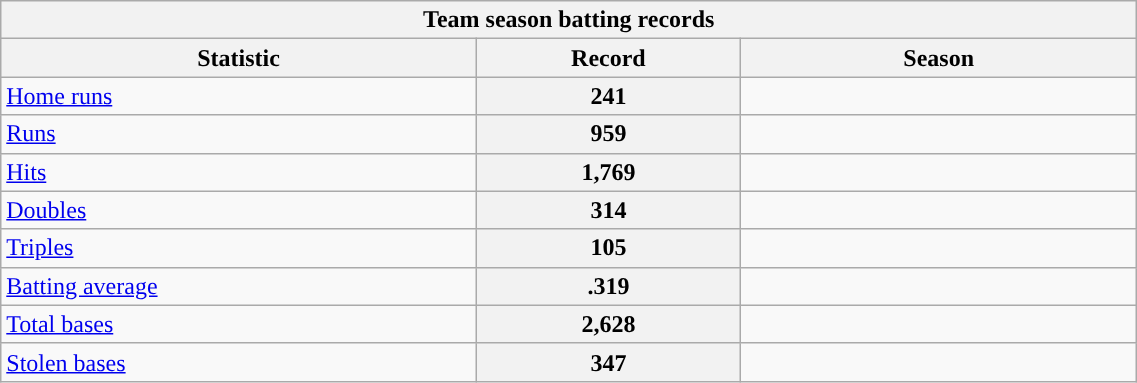<table class="wikitable sortable" style="text-align:left" width="60%">
<tr>
<th colspan=5>Team season batting records</th>
</tr>
<tr>
<th scope="col" width=18%>Statistic</th>
<th scope="col" class="unsortable" width=10%>Record</th>
<th scope="col" width=15%>Season</th>
</tr>
<tr>
<td><a href='#'>Home runs</a></td>
<th scope="row">241</th>
<td></td>
</tr>
<tr>
<td><a href='#'>Runs</a></td>
<th scope="row">959</th>
<td></td>
</tr>
<tr>
<td><a href='#'>Hits</a></td>
<th scope="row">1,769</th>
<td></td>
</tr>
<tr>
<td><a href='#'>Doubles</a></td>
<th scope="row">314</th>
<td></td>
</tr>
<tr>
<td><a href='#'>Triples</a></td>
<th scope="row">105</th>
<td></td>
</tr>
<tr>
<td><a href='#'>Batting average</a></td>
<th scope="row">.319</th>
<td></td>
</tr>
<tr>
<td><a href='#'>Total bases</a></td>
<th scope="row">2,628</th>
<td></td>
</tr>
<tr>
<td><a href='#'>Stolen bases</a></td>
<th scope="row">347</th>
<td></td>
</tr>
</table>
